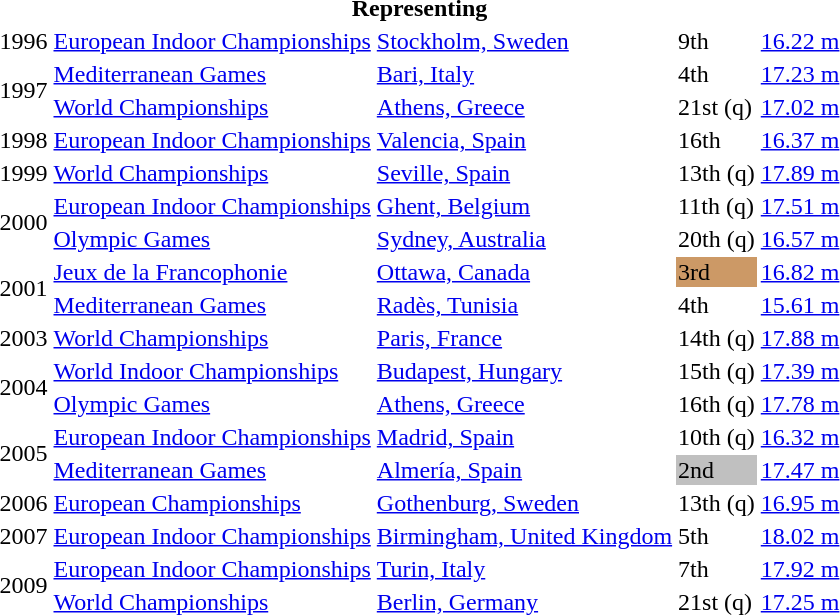<table>
<tr>
<th colspan="5">Representing </th>
</tr>
<tr>
<td>1996</td>
<td><a href='#'>European Indoor Championships</a></td>
<td><a href='#'>Stockholm, Sweden</a></td>
<td>9th</td>
<td><a href='#'>16.22 m</a></td>
</tr>
<tr>
<td rowspan=2>1997</td>
<td><a href='#'>Mediterranean Games</a></td>
<td><a href='#'>Bari, Italy</a></td>
<td>4th</td>
<td><a href='#'>17.23 m</a></td>
</tr>
<tr>
<td><a href='#'>World Championships</a></td>
<td><a href='#'>Athens, Greece</a></td>
<td>21st (q)</td>
<td><a href='#'>17.02 m</a></td>
</tr>
<tr>
<td>1998</td>
<td><a href='#'>European Indoor Championships</a></td>
<td><a href='#'>Valencia, Spain</a></td>
<td>16th</td>
<td><a href='#'>16.37 m</a></td>
</tr>
<tr>
<td>1999</td>
<td><a href='#'>World Championships</a></td>
<td><a href='#'>Seville, Spain</a></td>
<td>13th (q)</td>
<td><a href='#'>17.89 m</a></td>
</tr>
<tr>
<td rowspan=2>2000</td>
<td><a href='#'>European Indoor Championships</a></td>
<td><a href='#'>Ghent, Belgium</a></td>
<td>11th (q)</td>
<td><a href='#'>17.51 m</a></td>
</tr>
<tr>
<td><a href='#'>Olympic Games</a></td>
<td><a href='#'>Sydney, Australia</a></td>
<td>20th (q)</td>
<td><a href='#'>16.57 m</a></td>
</tr>
<tr>
<td rowspan=2>2001</td>
<td><a href='#'>Jeux de la Francophonie</a></td>
<td><a href='#'>Ottawa, Canada</a></td>
<td bgcolor=cc9966>3rd</td>
<td><a href='#'>16.82 m</a></td>
</tr>
<tr>
<td><a href='#'>Mediterranean Games</a></td>
<td><a href='#'>Radès, Tunisia</a></td>
<td>4th</td>
<td><a href='#'>15.61 m</a></td>
</tr>
<tr>
<td>2003</td>
<td><a href='#'>World Championships</a></td>
<td><a href='#'>Paris, France</a></td>
<td>14th (q)</td>
<td><a href='#'>17.88 m</a></td>
</tr>
<tr>
<td rowspan=2>2004</td>
<td><a href='#'>World Indoor Championships</a></td>
<td><a href='#'>Budapest, Hungary</a></td>
<td>15th (q)</td>
<td><a href='#'>17.39 m</a></td>
</tr>
<tr>
<td><a href='#'>Olympic Games</a></td>
<td><a href='#'>Athens, Greece</a></td>
<td>16th (q)</td>
<td><a href='#'>17.78 m</a></td>
</tr>
<tr>
<td rowspan=2>2005</td>
<td><a href='#'>European Indoor Championships</a></td>
<td><a href='#'>Madrid, Spain</a></td>
<td>10th (q)</td>
<td><a href='#'>16.32 m</a></td>
</tr>
<tr>
<td><a href='#'>Mediterranean Games</a></td>
<td><a href='#'>Almería, Spain</a></td>
<td bgcolor=silver>2nd</td>
<td><a href='#'>17.47 m</a></td>
</tr>
<tr>
<td>2006</td>
<td><a href='#'>European Championships</a></td>
<td><a href='#'>Gothenburg, Sweden</a></td>
<td>13th (q)</td>
<td><a href='#'>16.95 m</a></td>
</tr>
<tr>
<td>2007</td>
<td><a href='#'>European Indoor Championships</a></td>
<td><a href='#'>Birmingham, United Kingdom</a></td>
<td>5th</td>
<td><a href='#'>18.02 m</a></td>
</tr>
<tr>
<td rowspan=2>2009</td>
<td><a href='#'>European Indoor Championships</a></td>
<td><a href='#'>Turin, Italy</a></td>
<td>7th</td>
<td><a href='#'>17.92 m</a></td>
</tr>
<tr>
<td><a href='#'>World Championships</a></td>
<td><a href='#'>Berlin, Germany</a></td>
<td>21st (q)</td>
<td><a href='#'>17.25 m</a></td>
</tr>
</table>
